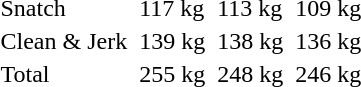<table>
<tr>
<td>Snatch</td>
<td></td>
<td>117 kg</td>
<td></td>
<td>113 kg</td>
<td></td>
<td>109 kg</td>
</tr>
<tr>
<td>Clean & Jerk</td>
<td></td>
<td>139 kg</td>
<td></td>
<td>138 kg</td>
<td></td>
<td>136 kg</td>
</tr>
<tr>
<td>Total</td>
<td></td>
<td>255 kg</td>
<td></td>
<td>248 kg</td>
<td></td>
<td>246 kg</td>
</tr>
</table>
